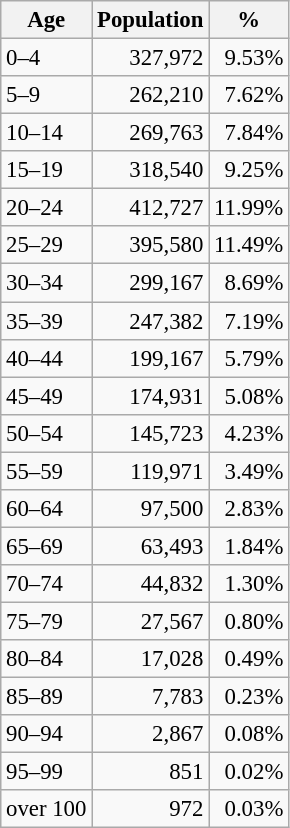<table class="wikitable" style="font-size: 95%; text-align: right">
<tr>
<th>Age</th>
<th>Population</th>
<th>%</th>
</tr>
<tr>
<td align=left>0–4</td>
<td>327,972</td>
<td>9.53%</td>
</tr>
<tr>
<td align=left>5–9</td>
<td>262,210</td>
<td>7.62%</td>
</tr>
<tr>
<td align=left>10–14</td>
<td>269,763</td>
<td>7.84%</td>
</tr>
<tr>
<td align=left>15–19</td>
<td>318,540</td>
<td>9.25%</td>
</tr>
<tr>
<td align=left>20–24</td>
<td>412,727</td>
<td>11.99%</td>
</tr>
<tr>
<td align=left>25–29</td>
<td>395,580</td>
<td>11.49%</td>
</tr>
<tr>
<td align=left>30–34</td>
<td>299,167</td>
<td>8.69%</td>
</tr>
<tr>
<td align=left>35–39</td>
<td>247,382</td>
<td>7.19%</td>
</tr>
<tr>
<td align=left>40–44</td>
<td>199,167</td>
<td>5.79%</td>
</tr>
<tr>
<td align=left>45–49</td>
<td>174,931</td>
<td>5.08%</td>
</tr>
<tr>
<td align=left>50–54</td>
<td>145,723</td>
<td>4.23%</td>
</tr>
<tr>
<td align=left>55–59</td>
<td>119,971</td>
<td>3.49%</td>
</tr>
<tr>
<td align=left>60–64</td>
<td>97,500</td>
<td>2.83%</td>
</tr>
<tr>
<td align=left>65–69</td>
<td>63,493</td>
<td>1.84%</td>
</tr>
<tr>
<td align=left>70–74</td>
<td>44,832</td>
<td>1.30%</td>
</tr>
<tr>
<td align=left>75–79</td>
<td>27,567</td>
<td>0.80%</td>
</tr>
<tr>
<td align=left>80–84</td>
<td>17,028</td>
<td>0.49%</td>
</tr>
<tr>
<td align=left>85–89</td>
<td>7,783</td>
<td>0.23%</td>
</tr>
<tr>
<td align=left>90–94</td>
<td>2,867</td>
<td>0.08%</td>
</tr>
<tr>
<td align=left>95–99</td>
<td>851</td>
<td>0.02%</td>
</tr>
<tr>
<td align=left>over 100</td>
<td>972</td>
<td>0.03%</td>
</tr>
</table>
